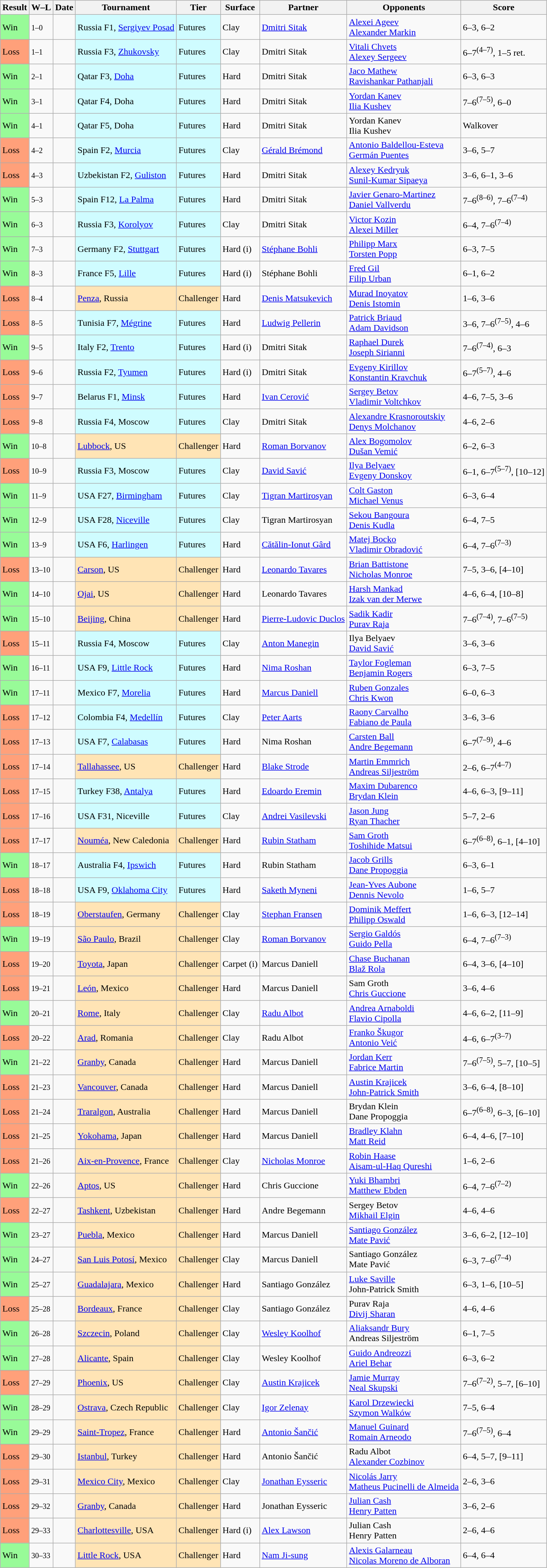<table class="sortable wikitable">
<tr>
<th>Result</th>
<th class="unsortable">W–L</th>
<th>Date</th>
<th>Tournament</th>
<th>Tier</th>
<th>Surface</th>
<th>Partner</th>
<th>Opponents</th>
<th class="unsortable">Score</th>
</tr>
<tr>
<td bgcolor=98FB98>Win</td>
<td><small>1–0</small></td>
<td></td>
<td style="background:#cffcff;">Russia F1, <a href='#'>Sergiyev Posad</a></td>
<td style="background:#cffcff;">Futures</td>
<td>Clay</td>
<td> <a href='#'>Dmitri Sitak</a></td>
<td> <a href='#'>Alexei Ageev</a><br> <a href='#'>Alexander Markin</a></td>
<td>6–3, 6–2</td>
</tr>
<tr>
<td bgcolor=FFA07A>Loss</td>
<td><small>1–1</small></td>
<td></td>
<td style="background:#cffcff;">Russia F3, <a href='#'>Zhukovsky</a></td>
<td style="background:#cffcff;">Futures</td>
<td>Clay</td>
<td> Dmitri Sitak</td>
<td> <a href='#'>Vitali Chvets</a><br> <a href='#'>Alexey Sergeev</a></td>
<td>6–7<sup>(4–7)</sup>, 1–5 ret.</td>
</tr>
<tr>
<td bgcolor=98FB98>Win</td>
<td><small>2–1</small></td>
<td></td>
<td style="background:#cffcff;">Qatar F3, <a href='#'>Doha</a></td>
<td style="background:#cffcff;">Futures</td>
<td>Hard</td>
<td> Dmitri Sitak</td>
<td> <a href='#'>Jaco Mathew</a><br> <a href='#'>Ravishankar Pathanjali</a></td>
<td>6–3, 6–3</td>
</tr>
<tr>
<td bgcolor=98FB98>Win</td>
<td><small>3–1</small></td>
<td></td>
<td style="background:#cffcff;">Qatar F4, Doha</td>
<td style="background:#cffcff;">Futures</td>
<td>Hard</td>
<td> Dmitri Sitak</td>
<td> <a href='#'>Yordan Kanev</a><br> <a href='#'>Ilia Kushev</a></td>
<td>7–6<sup>(7–5)</sup>, 6–0</td>
</tr>
<tr>
<td bgcolor=98FB98>Win</td>
<td><small>4–1</small></td>
<td></td>
<td style="background:#cffcff;">Qatar F5, Doha</td>
<td style="background:#cffcff;">Futures</td>
<td>Hard</td>
<td> Dmitri Sitak</td>
<td> Yordan Kanev<br> Ilia Kushev</td>
<td>Walkover</td>
</tr>
<tr>
<td bgcolor=FFA07A>Loss</td>
<td><small>4–2</small></td>
<td></td>
<td style="background:#cffcff;">Spain F2, <a href='#'>Murcia</a></td>
<td style="background:#cffcff;">Futures</td>
<td>Clay</td>
<td> <a href='#'>Gérald Brémond</a></td>
<td> <a href='#'>Antonio Baldellou-Esteva</a><br> <a href='#'>Germán Puentes</a></td>
<td>3–6, 5–7</td>
</tr>
<tr>
<td bgcolor=FFA07A>Loss</td>
<td><small>4–3</small></td>
<td></td>
<td style="background:#cffcff;">Uzbekistan F2, <a href='#'>Guliston</a></td>
<td style="background:#cffcff;">Futures</td>
<td>Hard</td>
<td> Dmitri Sitak</td>
<td> <a href='#'>Alexey Kedryuk</a><br> <a href='#'>Sunil-Kumar Sipaeya</a></td>
<td>3–6, 6–1, 3–6</td>
</tr>
<tr>
<td bgcolor=98FB98>Win</td>
<td><small>5–3</small></td>
<td></td>
<td style="background:#cffcff;">Spain F12, <a href='#'>La Palma</a></td>
<td style="background:#cffcff;">Futures</td>
<td>Hard</td>
<td> Dmitri Sitak</td>
<td> <a href='#'>Javier Genaro-Martinez</a><br> <a href='#'>Daniel Vallverdu</a></td>
<td>7–6<sup>(8–6)</sup>, 7–6<sup>(7–4)</sup></td>
</tr>
<tr>
<td bgcolor=98FB98>Win</td>
<td><small>6–3</small></td>
<td></td>
<td style="background:#cffcff;">Russia F3, <a href='#'>Korolyov</a></td>
<td style="background:#cffcff;">Futures</td>
<td>Clay</td>
<td> Dmitri Sitak</td>
<td> <a href='#'>Victor Kozin</a><br> <a href='#'>Alexei Miller</a></td>
<td>6–4, 7–6<sup>(7–4)</sup></td>
</tr>
<tr>
<td bgcolor=98FB98>Win</td>
<td><small>7–3</small></td>
<td></td>
<td style="background:#cffcff;">Germany F2, <a href='#'>Stuttgart</a></td>
<td style="background:#cffcff;">Futures</td>
<td>Hard (i)</td>
<td> <a href='#'>Stéphane Bohli</a></td>
<td> <a href='#'>Philipp Marx</a><br> <a href='#'>Torsten Popp</a></td>
<td>6–3, 7–5</td>
</tr>
<tr>
<td bgcolor=98FB98>Win</td>
<td><small>8–3</small></td>
<td></td>
<td style="background:#cffcff;">France F5, <a href='#'>Lille</a></td>
<td style="background:#cffcff;">Futures</td>
<td>Hard (i)</td>
<td> Stéphane Bohli</td>
<td> <a href='#'>Fred Gil</a><br> <a href='#'>Filip Urban</a></td>
<td>6–1, 6–2</td>
</tr>
<tr>
<td bgcolor=FFA07A>Loss</td>
<td><small>8–4</small></td>
<td></td>
<td style="background:moccasin;"><a href='#'>Penza</a>, Russia</td>
<td style="background:moccasin;">Challenger</td>
<td>Hard</td>
<td> <a href='#'>Denis Matsukevich</a></td>
<td> <a href='#'>Murad Inoyatov</a><br> <a href='#'>Denis Istomin</a></td>
<td>1–6, 3–6</td>
</tr>
<tr>
<td bgcolor=FFA07A>Loss</td>
<td><small>8–5</small></td>
<td></td>
<td style="background:#cffcff;">Tunisia F7, <a href='#'>Mégrine</a></td>
<td style="background:#cffcff;">Futures</td>
<td>Hard</td>
<td> <a href='#'>Ludwig Pellerin</a></td>
<td> <a href='#'>Patrick Briaud</a><br> <a href='#'>Adam Davidson</a></td>
<td>3–6, 7–6<sup>(7–5)</sup>, 4–6</td>
</tr>
<tr>
<td bgcolor=98FB98>Win</td>
<td><small>9–5</small></td>
<td></td>
<td style="background:#cffcff;">Italy F2, <a href='#'>Trento</a></td>
<td style="background:#cffcff;">Futures</td>
<td>Hard (i)</td>
<td> Dmitri Sitak</td>
<td> <a href='#'>Raphael Durek</a><br> <a href='#'>Joseph Sirianni</a></td>
<td>7–6<sup>(7–4)</sup>, 6–3</td>
</tr>
<tr>
<td bgcolor=FFA07A>Loss</td>
<td><small>9–6</small></td>
<td></td>
<td style="background:#cffcff;">Russia F2, <a href='#'>Tyumen</a></td>
<td style="background:#cffcff;">Futures</td>
<td>Hard (i)</td>
<td> Dmitri Sitak</td>
<td> <a href='#'>Evgeny Kirillov</a><br> <a href='#'>Konstantin Kravchuk</a></td>
<td>6–7<sup>(5–7)</sup>, 4–6</td>
</tr>
<tr>
<td bgcolor=FFA07A>Loss</td>
<td><small>9–7</small></td>
<td></td>
<td style="background:#cffcff;">Belarus F1, <a href='#'>Minsk</a></td>
<td style="background:#cffcff;">Futures</td>
<td>Hard</td>
<td> <a href='#'>Ivan Cerović</a></td>
<td> <a href='#'>Sergey Betov</a><br> <a href='#'>Vladimir Voltchkov</a></td>
<td>4–6, 7–5, 3–6</td>
</tr>
<tr>
<td bgcolor=FFA07A>Loss</td>
<td><small>9–8</small></td>
<td></td>
<td style="background:#cffcff;">Russia F4, Moscow</td>
<td style="background:#cffcff;">Futures</td>
<td>Clay</td>
<td> Dmitri Sitak</td>
<td> <a href='#'>Alexandre Krasnoroutskiy</a><br> <a href='#'>Denys Molchanov</a></td>
<td>4–6, 2–6</td>
</tr>
<tr>
<td bgcolor=98FB98>Win</td>
<td><small>10–8</small></td>
<td></td>
<td style="background:moccasin;"><a href='#'>Lubbock</a>, US</td>
<td style="background:moccasin;">Challenger</td>
<td>Hard</td>
<td> <a href='#'>Roman Borvanov</a></td>
<td> <a href='#'>Alex Bogomolov</a><br> <a href='#'>Dušan Vemić</a></td>
<td>6–2, 6–3</td>
</tr>
<tr>
<td bgcolor=FFA07A>Loss</td>
<td><small>10–9</small></td>
<td></td>
<td style="background:#cffcff;">Russia F3, Moscow</td>
<td style="background:#cffcff;">Futures</td>
<td>Clay</td>
<td> <a href='#'>David Savić</a></td>
<td> <a href='#'>Ilya Belyaev</a><br> <a href='#'>Evgeny Donskoy</a></td>
<td>6–1, 6–7<sup>(5–7)</sup>, [10–12]</td>
</tr>
<tr>
<td bgcolor=98FB98>Win</td>
<td><small>11–9</small></td>
<td></td>
<td style="background:#cffcff;">USA F27, <a href='#'>Birmingham</a></td>
<td style="background:#cffcff;">Futures</td>
<td>Clay</td>
<td> <a href='#'>Tigran Martirosyan</a></td>
<td> <a href='#'>Colt Gaston</a><br> <a href='#'>Michael Venus</a></td>
<td>6–3, 6–4</td>
</tr>
<tr>
<td bgcolor=98FB98>Win</td>
<td><small>12–9</small></td>
<td></td>
<td style="background:#cffcff;">USA F28, <a href='#'>Niceville</a></td>
<td style="background:#cffcff;">Futures</td>
<td>Clay</td>
<td> Tigran Martirosyan</td>
<td> <a href='#'>Sekou Bangoura</a><br> <a href='#'>Denis Kudla</a></td>
<td>6–4, 7–5</td>
</tr>
<tr>
<td bgcolor=98FB98>Win</td>
<td><small>13–9</small></td>
<td></td>
<td style="background:#cffcff;">USA F6, <a href='#'>Harlingen</a></td>
<td style="background:#cffcff;">Futures</td>
<td>Hard</td>
<td> <a href='#'>Cătălin-Ionuț Gârd</a></td>
<td> <a href='#'>Matej Bocko</a><br> <a href='#'>Vladimir Obradović</a></td>
<td>6–4, 7–6<sup>(7–3)</sup></td>
</tr>
<tr>
<td bgcolor=FFA07A>Loss</td>
<td><small>13–10</small></td>
<td><a href='#'></a></td>
<td style="background:moccasin;"><a href='#'>Carson</a>, US</td>
<td style="background:moccasin;">Challenger</td>
<td>Hard</td>
<td> <a href='#'>Leonardo Tavares</a></td>
<td> <a href='#'>Brian Battistone</a><br> <a href='#'>Nicholas Monroe</a></td>
<td>7–5, 3–6, [4–10]</td>
</tr>
<tr>
<td bgcolor=98FB98>Win</td>
<td><small>14–10</small></td>
<td><a href='#'></a></td>
<td style="background:moccasin;"><a href='#'>Ojai</a>, US</td>
<td style="background:moccasin;">Challenger</td>
<td>Hard</td>
<td> Leonardo Tavares</td>
<td> <a href='#'>Harsh Mankad</a><br> <a href='#'>Izak van der Merwe</a></td>
<td>4–6, 6–4, [10–8]</td>
</tr>
<tr>
<td bgcolor=98FB98>Win</td>
<td><small>15–10</small></td>
<td><a href='#'></a></td>
<td style="background:moccasin;"><a href='#'>Beijing</a>, China</td>
<td style="background:moccasin;">Challenger</td>
<td>Hard</td>
<td> <a href='#'>Pierre-Ludovic Duclos</a></td>
<td> <a href='#'>Sadik Kadir</a><br> <a href='#'>Purav Raja</a></td>
<td>7–6<sup>(7–4)</sup>, 7–6<sup>(7–5)</sup></td>
</tr>
<tr>
<td bgcolor=FFA07A>Loss</td>
<td><small>15–11</small></td>
<td></td>
<td style="background:#cffcff;">Russia F4, Moscow</td>
<td style="background:#cffcff;">Futures</td>
<td>Clay</td>
<td> <a href='#'>Anton Manegin</a></td>
<td> Ilya Belyaev<br> <a href='#'>David Savić</a></td>
<td>3–6, 3–6</td>
</tr>
<tr>
<td bgcolor=98FB98>Win</td>
<td><small>16–11</small></td>
<td></td>
<td style="background:#cffcff;">USA F9, <a href='#'>Little Rock</a></td>
<td style="background:#cffcff;">Futures</td>
<td>Hard</td>
<td> <a href='#'>Nima Roshan</a></td>
<td> <a href='#'>Taylor Fogleman</a><br> <a href='#'>Benjamin Rogers</a></td>
<td>6–3, 7–5</td>
</tr>
<tr>
<td bgcolor=98FB98>Win</td>
<td><small>17–11</small></td>
<td></td>
<td style="background:#cffcff;">Mexico F7, <a href='#'>Morelia</a></td>
<td style="background:#cffcff;">Futures</td>
<td>Hard</td>
<td> <a href='#'>Marcus Daniell</a></td>
<td> <a href='#'>Ruben Gonzales</a><br> <a href='#'>Chris Kwon</a></td>
<td>6–0, 6–3</td>
</tr>
<tr>
<td bgcolor=FFA07A>Loss</td>
<td><small>17–12</small></td>
<td></td>
<td style="background:#cffcff;">Colombia F4, <a href='#'>Medellín</a></td>
<td style="background:#cffcff;">Futures</td>
<td>Clay</td>
<td> <a href='#'>Peter Aarts</a></td>
<td> <a href='#'>Raony Carvalho</a><br> <a href='#'>Fabiano de Paula</a></td>
<td>3–6, 3–6</td>
</tr>
<tr>
<td bgcolor=FFA07A>Loss</td>
<td><small>17–13</small></td>
<td></td>
<td style="background:#cffcff;">USA F7, <a href='#'>Calabasas</a></td>
<td style="background:#cffcff;">Futures</td>
<td>Hard</td>
<td> Nima Roshan</td>
<td> <a href='#'>Carsten Ball</a><br> <a href='#'>Andre Begemann</a></td>
<td>6–7<sup>(7–9)</sup>, 4–6</td>
</tr>
<tr>
<td bgcolor=FFA07A>Loss</td>
<td><small>17–14</small></td>
<td><a href='#'></a></td>
<td style="background:moccasin;"><a href='#'>Tallahassee</a>, US</td>
<td style="background:moccasin;">Challenger</td>
<td>Hard</td>
<td> <a href='#'>Blake Strode</a></td>
<td> <a href='#'>Martin Emmrich</a><br> <a href='#'>Andreas Siljeström</a></td>
<td>2–6, 6–7<sup>(4–7)</sup></td>
</tr>
<tr>
<td bgcolor=FFA07A>Loss</td>
<td><small>17–15</small></td>
<td></td>
<td style="background:#cffcff;">Turkey F38, <a href='#'>Antalya</a></td>
<td style="background:#cffcff;">Futures</td>
<td>Hard</td>
<td> <a href='#'>Edoardo Eremin</a></td>
<td> <a href='#'>Maxim Dubarenco</a><br> <a href='#'>Brydan Klein</a></td>
<td>4–6, 6–3, [9–11]</td>
</tr>
<tr>
<td bgcolor=FFA07A>Loss</td>
<td><small>17–16</small></td>
<td></td>
<td style="background:#cffcff;">USA F31, Niceville</td>
<td style="background:#cffcff;">Futures</td>
<td>Clay</td>
<td> <a href='#'>Andrei Vasilevski</a></td>
<td> <a href='#'>Jason Jung</a><br> <a href='#'>Ryan Thacher</a></td>
<td>5–7, 2–6</td>
</tr>
<tr>
<td bgcolor=FFA07A>Loss</td>
<td><small>17–17</small></td>
<td><a href='#'></a></td>
<td style="background:moccasin;"><a href='#'>Nouméa</a>, New Caledonia</td>
<td style="background:moccasin;">Challenger</td>
<td>Hard</td>
<td> <a href='#'>Rubin Statham</a></td>
<td> <a href='#'>Sam Groth</a><br> <a href='#'>Toshihide Matsui</a></td>
<td>6–7<sup>(6–8)</sup>, 6–1, [4–10]</td>
</tr>
<tr>
<td bgcolor=98FB98>Win</td>
<td><small>18–17</small></td>
<td></td>
<td style="background:#cffcff;">Australia F4, <a href='#'>Ipswich</a></td>
<td style="background:#cffcff;">Futures</td>
<td>Hard</td>
<td> Rubin Statham</td>
<td> <a href='#'>Jacob Grills</a><br> <a href='#'>Dane Propoggia</a></td>
<td>6–3, 6–1</td>
</tr>
<tr>
<td bgcolor=FFA07A>Loss</td>
<td><small>18–18</small></td>
<td></td>
<td style="background:#cffcff;">USA F9, <a href='#'>Oklahoma City</a></td>
<td style="background:#cffcff;">Futures</td>
<td>Hard</td>
<td> <a href='#'>Saketh Myneni</a></td>
<td> <a href='#'>Jean-Yves Aubone</a><br> <a href='#'>Dennis Nevolo</a></td>
<td>1–6, 5–7</td>
</tr>
<tr>
<td bgcolor=FFA07A>Loss</td>
<td><small>18–19</small></td>
<td><a href='#'></a></td>
<td style="background:moccasin;"><a href='#'>Oberstaufen</a>, Germany</td>
<td style="background:moccasin;">Challenger</td>
<td>Clay</td>
<td> <a href='#'>Stephan Fransen</a></td>
<td> <a href='#'>Dominik Meffert</a><br> <a href='#'>Philipp Oswald</a></td>
<td>1–6, 6–3, [12–14]</td>
</tr>
<tr>
<td bgcolor=98FB98>Win</td>
<td><small>19–19</small></td>
<td><a href='#'></a></td>
<td style="background:moccasin;"><a href='#'>São Paulo</a>, Brazil</td>
<td style="background:moccasin;">Challenger</td>
<td>Clay</td>
<td> <a href='#'>Roman Borvanov</a></td>
<td> <a href='#'>Sergio Galdós</a><br> <a href='#'>Guido Pella</a></td>
<td>6–4, 7–6<sup>(7–3)</sup></td>
</tr>
<tr>
<td bgcolor=FFA07A>Loss</td>
<td><small>19–20</small></td>
<td><a href='#'></a></td>
<td style="background:moccasin;"><a href='#'>Toyota</a>, Japan</td>
<td style="background:moccasin;">Challenger</td>
<td>Carpet (i)</td>
<td> Marcus Daniell</td>
<td> <a href='#'>Chase Buchanan</a><br> <a href='#'>Blaž Rola</a></td>
<td>6–4, 3–6, [4–10]</td>
</tr>
<tr>
<td bgcolor=FFA07A>Loss</td>
<td><small>19–21</small></td>
<td><a href='#'></a></td>
<td style="background:moccasin;"><a href='#'>León</a>, Mexico</td>
<td style="background:moccasin;">Challenger</td>
<td>Hard</td>
<td> Marcus Daniell</td>
<td> Sam Groth<br> <a href='#'>Chris Guccione</a></td>
<td>3–6, 4–6</td>
</tr>
<tr>
<td bgcolor=98FB98>Win</td>
<td><small>20–21</small></td>
<td><a href='#'></a></td>
<td style="background:moccasin;"><a href='#'>Rome</a>, Italy</td>
<td style="background:moccasin;">Challenger</td>
<td>Clay</td>
<td> <a href='#'>Radu Albot</a></td>
<td> <a href='#'>Andrea Arnaboldi</a><br> <a href='#'>Flavio Cipolla</a></td>
<td>4–6, 6–2, [11–9]</td>
</tr>
<tr>
<td bgcolor=FFA07A>Loss</td>
<td><small>20–22</small></td>
<td><a href='#'></a></td>
<td style="background:moccasin;"><a href='#'>Arad</a>, Romania</td>
<td style="background:moccasin;">Challenger</td>
<td>Clay</td>
<td> Radu Albot</td>
<td> <a href='#'>Franko Škugor</a><br> <a href='#'>Antonio Veić</a></td>
<td>4–6, 6–7<sup>(3–7)</sup></td>
</tr>
<tr>
<td bgcolor=98FB98>Win</td>
<td><small>21–22</small></td>
<td><a href='#'></a></td>
<td style="background:moccasin;"><a href='#'>Granby</a>, Canada</td>
<td style="background:moccasin;">Challenger</td>
<td>Hard</td>
<td> Marcus Daniell</td>
<td> <a href='#'>Jordan Kerr</a><br> <a href='#'>Fabrice Martin</a></td>
<td>7–6<sup>(7–5)</sup>, 5–7, [10–5]</td>
</tr>
<tr>
<td bgcolor=FFA07A>Loss</td>
<td><small>21–23</small></td>
<td><a href='#'></a></td>
<td style="background:moccasin;"><a href='#'>Vancouver</a>, Canada</td>
<td style="background:moccasin;">Challenger</td>
<td>Hard</td>
<td> Marcus Daniell</td>
<td> <a href='#'>Austin Krajicek</a><br> <a href='#'>John-Patrick Smith</a></td>
<td>3–6, 6–4, [8–10]</td>
</tr>
<tr>
<td bgcolor=FFA07A>Loss</td>
<td><small>21–24</small></td>
<td><a href='#'></a></td>
<td style="background:moccasin;"><a href='#'>Traralgon</a>, Australia</td>
<td style="background:moccasin;">Challenger</td>
<td>Hard</td>
<td> Marcus Daniell</td>
<td> Brydan Klein<br> Dane Propoggia</td>
<td>6–7<sup>(6–8)</sup>, 6–3, [6–10]</td>
</tr>
<tr>
<td bgcolor=FFA07A>Loss</td>
<td><small>21–25</small></td>
<td><a href='#'></a></td>
<td style="background:moccasin;"><a href='#'>Yokohama</a>, Japan</td>
<td style="background:moccasin;">Challenger</td>
<td>Hard</td>
<td> Marcus Daniell</td>
<td> <a href='#'>Bradley Klahn</a><br> <a href='#'>Matt Reid</a></td>
<td>6–4, 4–6, [7–10]</td>
</tr>
<tr>
<td bgcolor=FFA07A>Loss</td>
<td><small>21–26</small></td>
<td><a href='#'></a></td>
<td style="background:moccasin;"><a href='#'>Aix-en-Provence</a>, France</td>
<td style="background:moccasin;">Challenger</td>
<td>Clay</td>
<td> <a href='#'>Nicholas Monroe</a></td>
<td> <a href='#'>Robin Haase</a><br> <a href='#'>Aisam-ul-Haq Qureshi</a></td>
<td>1–6, 2–6</td>
</tr>
<tr>
<td bgcolor=98FB98>Win</td>
<td><small>22–26</small></td>
<td><a href='#'></a></td>
<td style="background:moccasin;"><a href='#'>Aptos</a>, US</td>
<td style="background:moccasin;">Challenger</td>
<td>Hard</td>
<td> Chris Guccione</td>
<td> <a href='#'>Yuki Bhambri</a><br> <a href='#'>Matthew Ebden</a></td>
<td>6–4, 7–6<sup>(7–2)</sup></td>
</tr>
<tr>
<td bgcolor=FFA07A>Loss</td>
<td><small>22–27</small></td>
<td><a href='#'></a></td>
<td style="background:moccasin;"><a href='#'>Tashkent</a>, Uzbekistan</td>
<td style="background:moccasin;">Challenger</td>
<td>Hard</td>
<td> Andre Begemann</td>
<td> Sergey Betov<br> <a href='#'>Mikhail Elgin</a></td>
<td>4–6, 4–6</td>
</tr>
<tr>
<td bgcolor=98FB98>Win</td>
<td><small>23–27</small></td>
<td><a href='#'></a></td>
<td style="background:moccasin;"><a href='#'>Puebla</a>, Mexico</td>
<td style="background:moccasin;">Challenger</td>
<td>Hard</td>
<td> Marcus Daniell</td>
<td> <a href='#'>Santiago González</a><br> <a href='#'>Mate Pavić</a></td>
<td>3–6, 6–2, [12–10]</td>
</tr>
<tr>
<td bgcolor=98FB98>Win</td>
<td><small>24–27</small></td>
<td><a href='#'></a></td>
<td style="background:moccasin;"><a href='#'>San Luis Potosí</a>, Mexico</td>
<td style="background:moccasin;">Challenger</td>
<td>Clay</td>
<td> Marcus Daniell</td>
<td> Santiago González<br> Mate Pavić</td>
<td>6–3, 7–6<sup>(7–4)</sup></td>
</tr>
<tr>
<td bgcolor=98FB98>Win</td>
<td><small>25–27</small></td>
<td><a href='#'></a></td>
<td style="background:moccasin;"><a href='#'>Guadalajara</a>, Mexico</td>
<td style="background:moccasin;">Challenger</td>
<td>Hard</td>
<td> Santiago González</td>
<td> <a href='#'>Luke Saville</a><br> John-Patrick Smith</td>
<td>6–3, 1–6, [10–5]</td>
</tr>
<tr>
<td bgcolor=FFA07A>Loss</td>
<td><small>25–28</small></td>
<td><a href='#'></a></td>
<td style="background:moccasin;"><a href='#'>Bordeaux</a>, France</td>
<td style="background:moccasin;">Challenger</td>
<td>Clay</td>
<td> Santiago González</td>
<td> Purav Raja<br> <a href='#'>Divij Sharan</a></td>
<td>4–6, 4–6</td>
</tr>
<tr>
<td bgcolor=98FB98>Win</td>
<td><small>26–28</small></td>
<td><a href='#'></a></td>
<td style="background:moccasin;"><a href='#'>Szczecin</a>, Poland</td>
<td style="background:moccasin;">Challenger</td>
<td>Clay</td>
<td> <a href='#'>Wesley Koolhof</a></td>
<td> <a href='#'>Aliaksandr Bury</a><br> Andreas Siljeström</td>
<td>6–1, 7–5</td>
</tr>
<tr>
<td bgcolor=98FB98>Win</td>
<td><small>27–28</small></td>
<td><a href='#'></a></td>
<td style="background:moccasin;"><a href='#'>Alicante</a>, Spain</td>
<td style="background:moccasin;">Challenger</td>
<td>Clay</td>
<td> Wesley Koolhof</td>
<td> <a href='#'>Guido Andreozzi</a><br> <a href='#'>Ariel Behar</a></td>
<td>6–3, 6–2</td>
</tr>
<tr>
<td bgcolor=FFA07A>Loss</td>
<td><small>27–29</small></td>
<td><a href='#'></a></td>
<td style="background:moccasin;"><a href='#'>Phoenix</a>, US</td>
<td style="background:moccasin;">Challenger</td>
<td>Clay</td>
<td> <a href='#'>Austin Krajicek</a></td>
<td> <a href='#'>Jamie Murray</a><br> <a href='#'>Neal Skupski</a></td>
<td>7–6<sup>(7–2)</sup>, 5–7, [6–10]</td>
</tr>
<tr>
<td bgcolor=98FB98>Win</td>
<td><small>28–29</small></td>
<td><a href='#'></a></td>
<td style="background:moccasin;"><a href='#'>Ostrava</a>, Czech Republic</td>
<td style="background:moccasin;">Challenger</td>
<td>Clay</td>
<td> <a href='#'>Igor Zelenay</a></td>
<td> <a href='#'>Karol Drzewiecki</a><br> <a href='#'>Szymon Walków</a></td>
<td>7–5, 6–4</td>
</tr>
<tr>
<td bgcolor=98FB98>Win</td>
<td><small>29–29</small></td>
<td><a href='#'></a></td>
<td style="background:moccasin;"><a href='#'>Saint-Tropez</a>, France</td>
<td style="background:moccasin;">Challenger</td>
<td>Hard</td>
<td> <a href='#'>Antonio Šančić</a></td>
<td> <a href='#'>Manuel Guinard</a><br> <a href='#'>Romain Arneodo</a></td>
<td>7–6<sup>(7–5)</sup>, 6–4</td>
</tr>
<tr>
<td bgcolor=FFA07A>Loss</td>
<td><small>29–30</small></td>
<td><a href='#'></a></td>
<td style="background:moccasin;"><a href='#'>Istanbul</a>, Turkey</td>
<td style="background:moccasin;">Challenger</td>
<td>Hard</td>
<td> Antonio Šančić</td>
<td> Radu Albot<br> <a href='#'>Alexander Cozbinov</a></td>
<td>6–4, 5–7, [9–11]</td>
</tr>
<tr>
<td bgcolor=FFA07A>Loss</td>
<td><small>29–31</small></td>
<td><a href='#'></a></td>
<td style="background:moccasin;"><a href='#'>Mexico City</a>, Mexico</td>
<td style="background:moccasin;">Challenger</td>
<td>Clay</td>
<td> <a href='#'>Jonathan Eysseric</a></td>
<td> <a href='#'>Nicolás Jarry</a><br> <a href='#'>Matheus Pucinelli de Almeida</a></td>
<td>2–6, 3–6</td>
</tr>
<tr>
<td bgcolor=FFA07A>Loss</td>
<td><small>29–32</small></td>
<td><a href='#'></a></td>
<td style="background:moccasin;"><a href='#'>Granby</a>, Canada</td>
<td style="background:moccasin;">Challenger</td>
<td>Hard</td>
<td> Jonathan Eysseric</td>
<td> <a href='#'>Julian Cash</a><br> <a href='#'>Henry Patten</a></td>
<td>3–6, 2–6</td>
</tr>
<tr>
<td bgcolor=FFA07A>Loss</td>
<td><small>29–33</small></td>
<td><a href='#'></a></td>
<td style="background:moccasin;"><a href='#'>Charlottesville</a>, USA</td>
<td style="background:moccasin;">Challenger</td>
<td>Hard (i)</td>
<td> <a href='#'>Alex Lawson</a></td>
<td> Julian Cash<br> Henry Patten</td>
<td>2–6, 4–6</td>
</tr>
<tr>
<td bgcolor=98FB98>Win</td>
<td><small>30–33</small></td>
<td><a href='#'></a></td>
<td style="background:moccasin;"><a href='#'>Little Rock</a>, USA</td>
<td style="background:moccasin;">Challenger</td>
<td>Hard</td>
<td> <a href='#'>Nam Ji-sung</a></td>
<td> <a href='#'>Alexis Galarneau</a><br> <a href='#'>Nicolas Moreno de Alboran</a></td>
<td>6–4, 6–4</td>
</tr>
</table>
